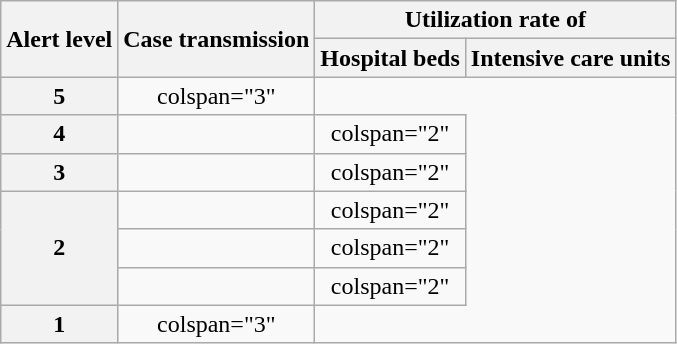<table class="wikitable" style="text-align:center;">
<tr>
<th rowspan="2">Alert level</th>
<th rowspan="2">Case transmission</th>
<th colspan="2">Utilization rate of</th>
</tr>
<tr>
<th>Hospital beds</th>
<th>Intensive care units</th>
</tr>
<tr>
<th scope="col">5</th>
<td>colspan="3" </td>
</tr>
<tr>
<th scope="col">4</th>
<td></td>
<td>colspan="2" </td>
</tr>
<tr>
<th scope="col">3</th>
<td></td>
<td>colspan="2" </td>
</tr>
<tr>
<th scope="col" rowspan="3">2</th>
<td></td>
<td>colspan="2" </td>
</tr>
<tr>
<td></td>
<td>colspan="2" </td>
</tr>
<tr>
<td></td>
<td>colspan="2" </td>
</tr>
<tr>
<th scope="col">1</th>
<td>colspan="3" </td>
</tr>
</table>
